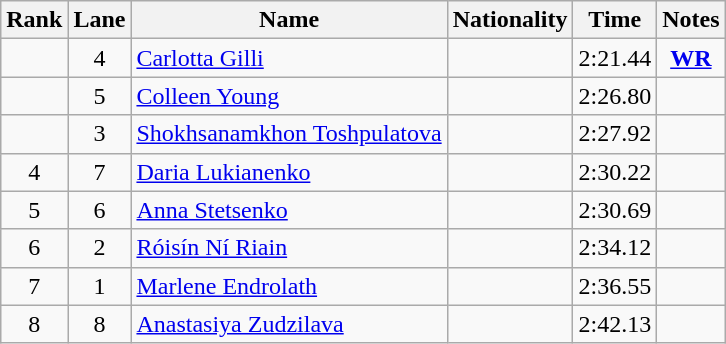<table class="wikitable sortable" style="text-align:center">
<tr>
<th>Rank</th>
<th>Lane</th>
<th>Name</th>
<th>Nationality</th>
<th>Time</th>
<th>Notes</th>
</tr>
<tr>
<td></td>
<td>4</td>
<td align=left><a href='#'>Carlotta Gilli</a></td>
<td align=left></td>
<td>2:21.44</td>
<td><strong><a href='#'>WR</a></strong></td>
</tr>
<tr>
<td></td>
<td>5</td>
<td align=left><a href='#'>Colleen Young</a></td>
<td align=left></td>
<td>2:26.80</td>
<td></td>
</tr>
<tr>
<td></td>
<td>3</td>
<td align=left><a href='#'>Shokhsanamkhon Toshpulatova</a></td>
<td align=left></td>
<td>2:27.92</td>
<td></td>
</tr>
<tr>
<td>4</td>
<td>7</td>
<td align=left><a href='#'>Daria Lukianenko</a></td>
<td align=left></td>
<td>2:30.22</td>
<td></td>
</tr>
<tr>
<td>5</td>
<td>6</td>
<td align=left><a href='#'>Anna Stetsenko</a></td>
<td align=left></td>
<td>2:30.69</td>
<td></td>
</tr>
<tr>
<td>6</td>
<td>2</td>
<td align=left><a href='#'>Róisín Ní Riain</a></td>
<td align=left></td>
<td>2:34.12</td>
<td></td>
</tr>
<tr>
<td>7</td>
<td>1</td>
<td align=left><a href='#'>Marlene Endrolath</a></td>
<td align=left></td>
<td>2:36.55</td>
<td></td>
</tr>
<tr>
<td>8</td>
<td>8</td>
<td align=left><a href='#'>Anastasiya Zudzilava</a></td>
<td align=left></td>
<td>2:42.13</td>
<td></td>
</tr>
</table>
